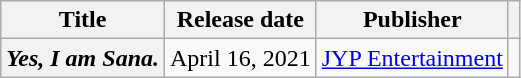<table class="wikitable plainrowheaders" style="text-align:center">
<tr>
<th scope="col">Title</th>
<th scope="col">Release date</th>
<th scope="col">Publisher</th>
<th scope="col"></th>
</tr>
<tr>
<th scope="row"><em>Yes, I am Sana.</em></th>
<td>April 16, 2021</td>
<td><a href='#'>JYP Entertainment</a></td>
<td></td>
</tr>
</table>
